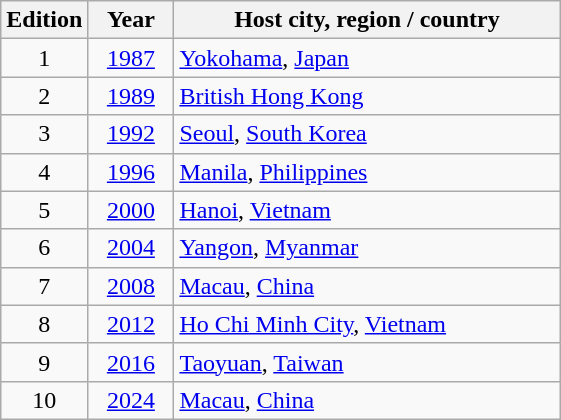<table class="wikitable">
<tr>
<th width="20">Edition</th>
<th width="50">Year</th>
<th width="250">Host city, region / country</th>
</tr>
<tr>
<td align="center">1</td>
<td align="center"><a href='#'>1987</a></td>
<td> <a href='#'>Yokohama</a>, <a href='#'>Japan</a></td>
</tr>
<tr>
<td align="center">2</td>
<td align="center"><a href='#'>1989</a></td>
<td> <a href='#'>British Hong Kong</a></td>
</tr>
<tr>
<td align="center">3</td>
<td align="center"><a href='#'>1992</a></td>
<td><a href='#'>Seoul</a>, <a href='#'>South Korea</a></td>
</tr>
<tr>
<td align="center">4</td>
<td align="center"><a href='#'>1996</a></td>
<td> <a href='#'>Manila</a>, <a href='#'>Philippines</a></td>
</tr>
<tr>
<td align="center">5</td>
<td align="center"><a href='#'>2000</a></td>
<td> <a href='#'>Hanoi</a>, <a href='#'>Vietnam</a></td>
</tr>
<tr>
<td align="center">6</td>
<td align="center"><a href='#'>2004</a></td>
<td> <a href='#'>Yangon</a>, <a href='#'>Myanmar</a></td>
</tr>
<tr>
<td align="center">7</td>
<td align="center"><a href='#'>2008</a></td>
<td> <a href='#'>Macau</a>, <a href='#'>China</a></td>
</tr>
<tr>
<td align="center">8</td>
<td align="center"><a href='#'>2012</a></td>
<td> <a href='#'>Ho Chi Minh City</a>, <a href='#'>Vietnam</a></td>
</tr>
<tr>
<td align="center">9</td>
<td align="center"><a href='#'>2016</a></td>
<td> <a href='#'>Taoyuan</a>, <a href='#'>Taiwan</a></td>
</tr>
<tr>
<td align="center">10</td>
<td align="center"><a href='#'>2024</a></td>
<td> <a href='#'>Macau</a>, <a href='#'>China</a></td>
</tr>
</table>
